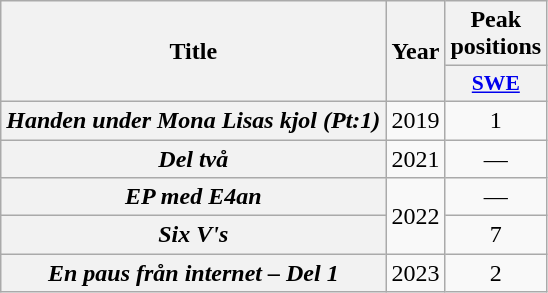<table class="wikitable plainrowheaders" style="text-align:center">
<tr>
<th scope="col" rowspan="2">Title</th>
<th scope="col" rowspan="2">Year</th>
<th scope="col" colspan="1">Peak positions</th>
</tr>
<tr>
<th scope="col" style="width:3em;font-size:90%;"><a href='#'>SWE</a><br></th>
</tr>
<tr>
<th scope="row"><em>Handen under Mona Lisas kjol (Pt:1)</em></th>
<td>2019</td>
<td>1</td>
</tr>
<tr>
<th scope="row"><em>Del två</em></th>
<td>2021</td>
<td>—</td>
</tr>
<tr>
<th scope="row"><em>EP med E4an</em><br></th>
<td rowspan="2">2022</td>
<td>—</td>
</tr>
<tr>
<th scope="row"><em>Six V's</em><br></th>
<td>7</td>
</tr>
<tr>
<th scope="row"><em>En paus från internet – Del 1</em></th>
<td>2023</td>
<td>2<br></td>
</tr>
</table>
